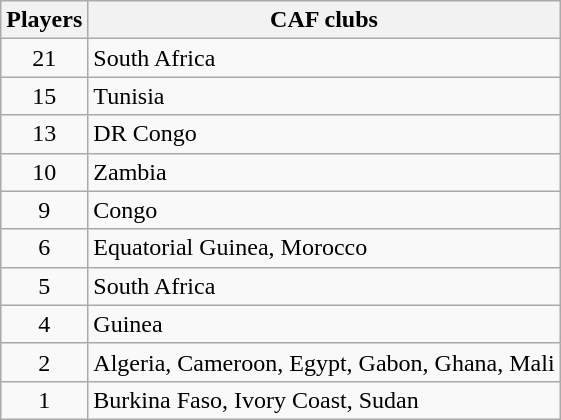<table class="wikitable">
<tr>
<th>Players</th>
<th>CAF clubs</th>
</tr>
<tr>
<td align="center">21</td>
<td> South Africa</td>
</tr>
<tr>
<td align="center">15</td>
<td> Tunisia</td>
</tr>
<tr>
<td align="center">13</td>
<td> DR Congo</td>
</tr>
<tr>
<td align="center">10</td>
<td> Zambia</td>
</tr>
<tr>
<td align="center">9</td>
<td> Congo</td>
</tr>
<tr>
<td align="center">6</td>
<td> Equatorial Guinea,  Morocco</td>
</tr>
<tr>
<td align="center">5</td>
<td> South Africa</td>
</tr>
<tr>
<td align="center">4</td>
<td> Guinea</td>
</tr>
<tr>
<td align="center">2</td>
<td> Algeria,  Cameroon,  Egypt,  Gabon,  Ghana,  Mali</td>
</tr>
<tr>
<td align="center">1</td>
<td> Burkina Faso,  Ivory Coast,  Sudan</td>
</tr>
</table>
